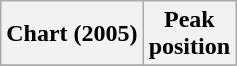<table class="wikitable plainrowheaders sortable" style="text-align:center">
<tr>
<th scope="col">Chart (2005)</th>
<th scope="col">Peak<br>position</th>
</tr>
<tr>
</tr>
</table>
